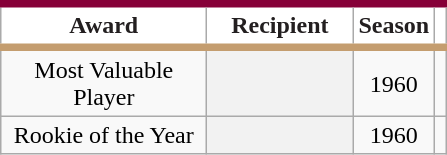<table class="wikitable sortable plainrowheaders" style="text-align:center">
<tr>
<th scope="col" style="background-color:#ffffff; border-top:#860038 5px solid; border-bottom:#c49d6f 5px solid; color:#231f20" width="130px">Award</th>
<th scope="col" style="background-color:#ffffff; border-top:#860038 5px solid; border-bottom:#c49d6f 5px solid; color:#231f20" width="90px">Recipient</th>
<th scope="col" style="background-color:#ffffff; border-top:#860038 5px solid; border-bottom:#c49d6f 5px solid; color:#231f20">Season</th>
<th class="unsortable" scope="col" style="background-color:#ffffff; border-top:#860038 5px solid; border-bottom:#c49d6f 5px solid; color:#231f20"></th>
</tr>
<tr>
<td>Most Valuable Player</td>
<th scope="row" style="text-align:center"></th>
<td>1960</td>
<td></td>
</tr>
<tr>
<td>Rookie of the Year</td>
<th scope="row" style="text-align:center"></th>
<td>1960</td>
<td></td>
</tr>
</table>
